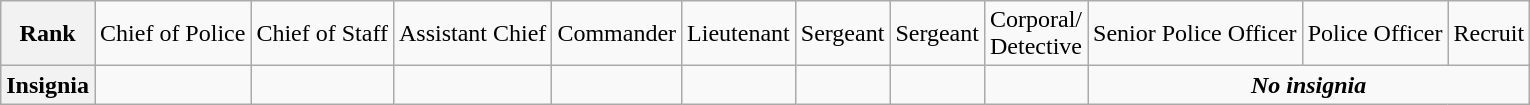<table class="wikitable">
<tr style="text-align:center;">
<th>Rank</th>
<td>Chief of Police</td>
<td>Chief of Staff</td>
<td>Assistant Chief</td>
<td>Commander</td>
<td>Lieutenant</td>
<td>Sergeant<br></td>
<td>Sergeant</td>
<td>Corporal/<br>Detective</td>
<td>Senior Police Officer</td>
<td>Police Officer</td>
<td>Recruit</td>
</tr>
<tr style="text-align:center;">
<th>Insignia</th>
<td></td>
<td></td>
<td></td>
<td></td>
<td></td>
<td></td>
<td></td>
<td></td>
<td colspan=3><strong><em>No insignia</em></strong></td>
</tr>
</table>
